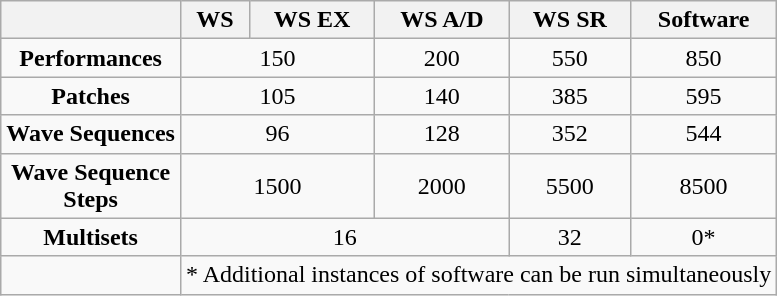<table class="wikitable" table align="left" style="text-align: center; margin-right:1em">
<tr>
<th></th>
<th>WS</th>
<th>WS EX</th>
<th>WS A/D</th>
<th>WS SR</th>
<th>Software</th>
</tr>
<tr>
<td><strong>Performances</strong></td>
<td colspan="2">150</td>
<td>200</td>
<td>550</td>
<td>850</td>
</tr>
<tr>
<td><strong>Patches</strong></td>
<td colspan="2">105</td>
<td>140</td>
<td>385</td>
<td>595</td>
</tr>
<tr>
<td><strong>Wave Sequences</strong></td>
<td colspan="2">96</td>
<td>128</td>
<td>352</td>
<td>544</td>
</tr>
<tr>
<td><strong>Wave Sequence<br>Steps</strong></td>
<td colspan="2">1500</td>
<td>2000</td>
<td>5500</td>
<td>8500</td>
</tr>
<tr>
<td><strong>Multisets</strong></td>
<td colspan="3">16</td>
<td>32</td>
<td>0*</td>
</tr>
<tr>
<td></td>
<td colspan="5" align="left">* Additional instances of software can be run simultaneously</td>
</tr>
</table>
